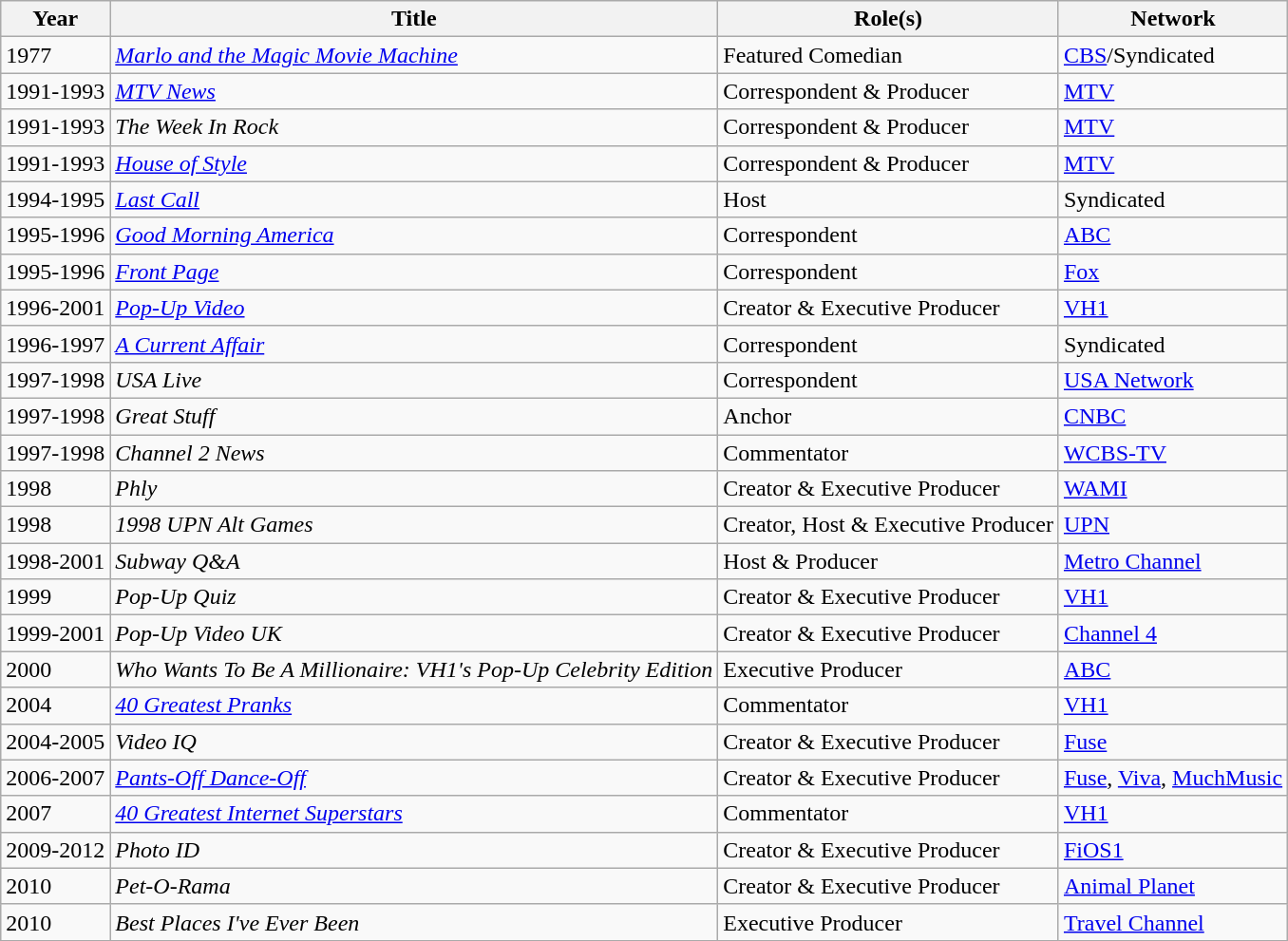<table class="wikitable sortable">
<tr>
<th>Year</th>
<th>Title</th>
<th>Role(s)</th>
<th>Network</th>
</tr>
<tr>
<td>1977</td>
<td><em><a href='#'>Marlo and the Magic Movie Machine</a></em></td>
<td>Featured Comedian</td>
<td><a href='#'>CBS</a>/Syndicated</td>
</tr>
<tr>
<td>1991-1993</td>
<td><em><a href='#'>MTV News</a></em></td>
<td>Correspondent & Producer</td>
<td><a href='#'>MTV</a></td>
</tr>
<tr>
<td>1991-1993</td>
<td><em>The Week In Rock</em></td>
<td>Correspondent & Producer</td>
<td><a href='#'>MTV</a></td>
</tr>
<tr>
<td>1991-1993</td>
<td><em><a href='#'>House of Style</a></em></td>
<td>Correspondent & Producer</td>
<td><a href='#'>MTV</a></td>
</tr>
<tr>
<td>1994-1995</td>
<td><em> <a href='#'>Last Call</a></em></td>
<td>Host</td>
<td>Syndicated</td>
</tr>
<tr>
<td>1995-1996</td>
<td><em><a href='#'>Good Morning America</a></em></td>
<td>Correspondent</td>
<td><a href='#'>ABC</a></td>
</tr>
<tr>
<td>1995-1996</td>
<td><em><a href='#'>Front Page</a></em></td>
<td>Correspondent</td>
<td><a href='#'>Fox</a></td>
</tr>
<tr>
<td>1996-2001</td>
<td><em><a href='#'>Pop-Up Video</a></em></td>
<td>Creator & Executive Producer</td>
<td><a href='#'>VH1</a></td>
</tr>
<tr>
<td>1996-1997</td>
<td><em><a href='#'>A Current Affair</a></em></td>
<td>Correspondent</td>
<td>Syndicated</td>
</tr>
<tr>
<td>1997-1998</td>
<td><em>USA Live</em></td>
<td>Correspondent</td>
<td><a href='#'>USA Network</a></td>
</tr>
<tr>
<td>1997-1998</td>
<td><em>Great Stuff</em></td>
<td>Anchor</td>
<td><a href='#'>CNBC</a></td>
</tr>
<tr>
<td>1997-1998</td>
<td><em>Channel 2 News</em></td>
<td>Commentator</td>
<td><a href='#'>WCBS-TV</a></td>
</tr>
<tr>
<td>1998</td>
<td><em>Phly</em></td>
<td>Creator & Executive Producer</td>
<td><a href='#'>WAMI</a></td>
</tr>
<tr>
<td>1998</td>
<td><em>1998 UPN Alt Games</em></td>
<td>Creator, Host & Executive Producer</td>
<td><a href='#'>UPN</a></td>
</tr>
<tr>
<td>1998-2001</td>
<td><em>Subway Q&A</em></td>
<td>Host & Producer</td>
<td><a href='#'>Metro Channel</a></td>
</tr>
<tr>
<td>1999</td>
<td><em>Pop-Up Quiz</em></td>
<td>Creator & Executive Producer</td>
<td><a href='#'>VH1</a></td>
</tr>
<tr>
<td>1999-2001</td>
<td><em>Pop-Up Video UK</em></td>
<td>Creator & Executive Producer</td>
<td><a href='#'>Channel 4</a></td>
</tr>
<tr>
<td>2000</td>
<td><em>Who Wants To Be A Millionaire: VH1's Pop-Up Celebrity Edition</em></td>
<td>Executive Producer</td>
<td><a href='#'>ABC</a></td>
</tr>
<tr>
<td>2004</td>
<td><em><a href='#'>40 Greatest Pranks</a></em></td>
<td>Commentator</td>
<td><a href='#'>VH1</a></td>
</tr>
<tr>
<td>2004-2005</td>
<td><em>Video IQ</em></td>
<td>Creator & Executive Producer</td>
<td><a href='#'>Fuse</a></td>
</tr>
<tr>
<td>2006-2007</td>
<td><em><a href='#'>Pants-Off Dance-Off</a></em></td>
<td>Creator & Executive Producer</td>
<td><a href='#'>Fuse</a>, <a href='#'>Viva</a>, <a href='#'>MuchMusic</a></td>
</tr>
<tr>
<td>2007</td>
<td><em><a href='#'>40 Greatest Internet Superstars</a></em></td>
<td>Commentator</td>
<td><a href='#'>VH1</a></td>
</tr>
<tr>
<td>2009-2012</td>
<td><em>Photo ID</em></td>
<td>Creator & Executive Producer</td>
<td><a href='#'>FiOS1</a></td>
</tr>
<tr>
<td>2010</td>
<td><em>Pet-O-Rama</em></td>
<td>Creator & Executive Producer</td>
<td><a href='#'>Animal Planet</a></td>
</tr>
<tr>
<td>2010</td>
<td><em>Best Places I've Ever Been</em></td>
<td>Executive Producer</td>
<td><a href='#'>Travel Channel</a></td>
</tr>
<tr>
</tr>
</table>
